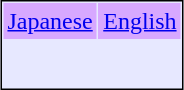<table cellpadding="3" cellspacing="1" style="margin:auto; border:1px solid black; background:#e7e8ff;">
<tr style="text-align:center; background:#d7a8ff;">
<td><a href='#'>Japanese</a></td>
<td><a href='#'>English</a></td>
</tr>
<tr valign=top>
<td><br></td>
<td><br></td>
</tr>
<tr>
<td colspan=2></td>
</tr>
</table>
